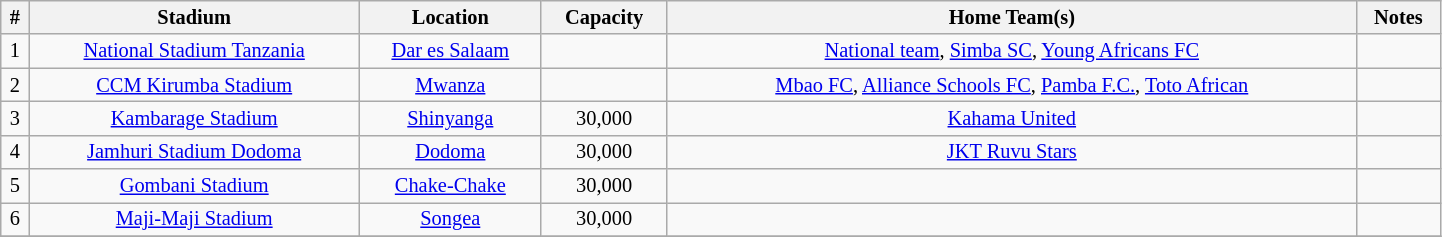<table class="wikitable sortable" style="width:76%; text-align:center; background:#f9f9f9; font-size:85%;">
<tr>
<th>#</th>
<th>Stadium</th>
<th>Location</th>
<th>Capacity</th>
<th>Home Team(s)</th>
<th>Notes</th>
</tr>
<tr>
<td style="text-align:center;">1</td>
<td><a href='#'>National Stadium Tanzania</a></td>
<td style="text-align:center;"><a href='#'>Dar es Salaam</a></td>
<td style="text-align:center;"></td>
<td><a href='#'>National team</a>, <a href='#'>Simba SC</a>, <a href='#'>Young Africans FC</a></td>
<td></td>
</tr>
<tr>
<td style="text-align:center;">2</td>
<td><a href='#'>CCM Kirumba Stadium</a></td>
<td style="text-align:center;"><a href='#'>Mwanza</a></td>
<td style="text-align:center;"></td>
<td><a href='#'>Mbao FC</a>, <a href='#'>Alliance Schools FC</a>, <a href='#'>Pamba F.C.</a>, <a href='#'>Toto African</a></td>
<td></td>
</tr>
<tr>
<td style="text-align:center;">3</td>
<td><a href='#'>Kambarage Stadium</a></td>
<td style="text-align:center;"><a href='#'>Shinyanga</a></td>
<td style="text-align:center;">30,000</td>
<td><a href='#'>Kahama United</a></td>
<td></td>
</tr>
<tr>
<td style="text-align:center;">4</td>
<td><a href='#'>Jamhuri Stadium Dodoma</a></td>
<td style="text-align:center;"><a href='#'>Dodoma</a></td>
<td style="text-align:center;">30,000</td>
<td><a href='#'>JKT Ruvu Stars</a></td>
<td></td>
</tr>
<tr>
<td style="text-align:center;">5</td>
<td><a href='#'>Gombani Stadium</a></td>
<td style="text-align:center;"><a href='#'>Chake-Chake</a></td>
<td style="text-align:center;">30,000</td>
<td></td>
<td></td>
</tr>
<tr>
<td style="text-align:center;">6</td>
<td><a href='#'>Maji-Maji Stadium</a></td>
<td style="text-align:center;"><a href='#'>Songea</a></td>
<td style="text-align:center;">30,000</td>
<td></td>
<td></td>
</tr>
<tr>
</tr>
</table>
